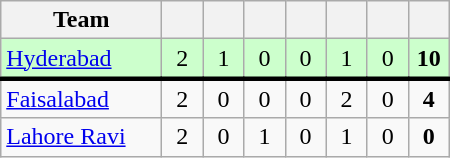<table class="wikitable sortable" style="text-align: center">
<tr>
<th style="width:100px;">Team</th>
<th style="width:20px;"></th>
<th style="width:20px;"></th>
<th style="width:20px;"></th>
<th style="width:20px;"></th>
<th style="width:20px;"></th>
<th style="width:20px;"></th>
<th style="width:20px;"></th>
</tr>
<tr bgcolor="#ccffcc">
<td style="text-align:left"><a href='#'>Hyderabad</a></td>
<td>2</td>
<td>1</td>
<td>0</td>
<td>0</td>
<td>1</td>
<td>0</td>
<td><strong>10</strong></td>
</tr>
<tr style="border-top:solid #000000">
<td style="text-align:left"><a href='#'>Faisalabad</a></td>
<td>2</td>
<td>0</td>
<td>0</td>
<td>0</td>
<td>2</td>
<td>0</td>
<td><strong>4</strong></td>
</tr>
<tr>
<td style="text-align:left"><a href='#'>Lahore Ravi</a></td>
<td>2</td>
<td>0</td>
<td>1</td>
<td>0</td>
<td>1</td>
<td>0</td>
<td><strong>0</strong></td>
</tr>
</table>
